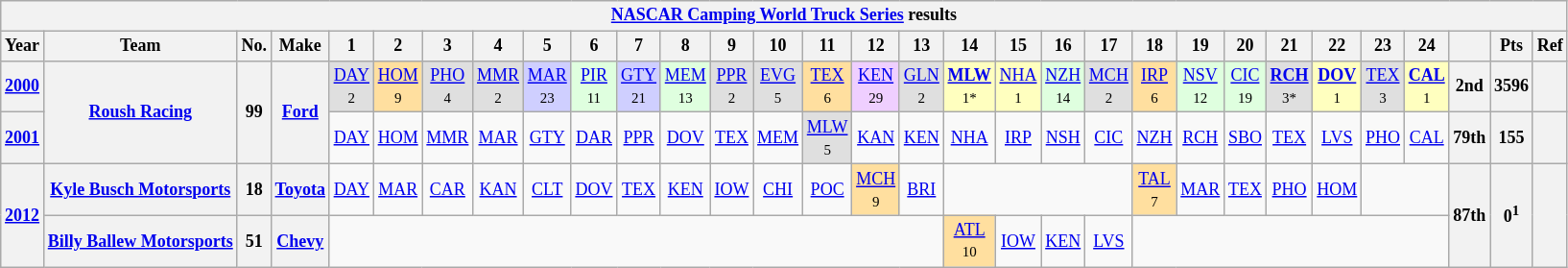<table class="wikitable" style="text-align:center; font-size:75%">
<tr>
<th colspan=45><a href='#'>NASCAR Camping World Truck Series</a> results</th>
</tr>
<tr>
<th>Year</th>
<th>Team</th>
<th>No.</th>
<th>Make</th>
<th>1</th>
<th>2</th>
<th>3</th>
<th>4</th>
<th>5</th>
<th>6</th>
<th>7</th>
<th>8</th>
<th>9</th>
<th>10</th>
<th>11</th>
<th>12</th>
<th>13</th>
<th>14</th>
<th>15</th>
<th>16</th>
<th>17</th>
<th>18</th>
<th>19</th>
<th>20</th>
<th>21</th>
<th>22</th>
<th>23</th>
<th>24</th>
<th></th>
<th>Pts</th>
<th>Ref</th>
</tr>
<tr>
<th><a href='#'>2000</a></th>
<th rowspan=2><a href='#'>Roush Racing</a></th>
<th rowspan=2>99</th>
<th rowspan=2><a href='#'>Ford</a></th>
<td style="background:#DFDFDF;"><a href='#'>DAY</a><br><small>2</small></td>
<td style="background:#FFDF9F;"><a href='#'>HOM</a><br><small>9</small></td>
<td style="background:#DFDFDF;"><a href='#'>PHO</a><br><small>4</small></td>
<td style="background:#DFDFDF;"><a href='#'>MMR</a><br><small>2</small></td>
<td style="background:#CFCFFF;"><a href='#'>MAR</a><br><small>23</small></td>
<td style="background:#DFFFDF;"><a href='#'>PIR</a><br><small>11</small></td>
<td style="background:#CFCFFF;"><a href='#'>GTY</a><br><small>21</small></td>
<td style="background:#DFFFDF;"><a href='#'>MEM</a><br><small>13</small></td>
<td style="background:#DFDFDF;"><a href='#'>PPR</a><br><small>2</small></td>
<td style="background:#DFDFDF;"><a href='#'>EVG</a><br><small>5</small></td>
<td style="background:#FFDF9F;"><a href='#'>TEX</a><br><small>6</small></td>
<td style="background:#EFCFFF;"><a href='#'>KEN</a><br><small>29</small></td>
<td style="background:#DFDFDF;"><a href='#'>GLN</a><br><small>2</small></td>
<td style="background:#FFFFBF;"><strong><a href='#'>MLW</a></strong><br><small>1*</small></td>
<td style="background:#FFFFBF;"><a href='#'>NHA</a><br><small>1</small></td>
<td style="background:#DFFFDF;"><a href='#'>NZH</a><br><small>14</small></td>
<td style="background:#DFDFDF;"><a href='#'>MCH</a><br><small>2</small></td>
<td style="background:#FFDF9F;"><a href='#'>IRP</a><br><small>6</small></td>
<td style="background:#DFFFDF;"><a href='#'>NSV</a><br><small>12</small></td>
<td style="background:#DFFFDF;"><a href='#'>CIC</a><br><small>19</small></td>
<td style="background:#DFDFDF;"><strong><a href='#'>RCH</a></strong><br><small>3*</small></td>
<td style="background:#FFFFBF;"><strong><a href='#'>DOV</a></strong><br><small>1</small></td>
<td style="background:#DFDFDF;"><a href='#'>TEX</a><br><small>3</small></td>
<td style="background:#FFFFBF;"><strong><a href='#'>CAL</a></strong><br><small>1</small></td>
<th>2nd</th>
<th>3596</th>
<th></th>
</tr>
<tr>
<th><a href='#'>2001</a></th>
<td><a href='#'>DAY</a></td>
<td><a href='#'>HOM</a></td>
<td><a href='#'>MMR</a></td>
<td><a href='#'>MAR</a></td>
<td><a href='#'>GTY</a></td>
<td><a href='#'>DAR</a></td>
<td><a href='#'>PPR</a></td>
<td><a href='#'>DOV</a></td>
<td><a href='#'>TEX</a></td>
<td><a href='#'>MEM</a></td>
<td style="background:#DFDFDF;"><a href='#'>MLW</a><br><small>5</small></td>
<td><a href='#'>KAN</a></td>
<td><a href='#'>KEN</a></td>
<td><a href='#'>NHA</a></td>
<td><a href='#'>IRP</a></td>
<td><a href='#'>NSH</a></td>
<td><a href='#'>CIC</a></td>
<td><a href='#'>NZH</a></td>
<td><a href='#'>RCH</a></td>
<td><a href='#'>SBO</a></td>
<td><a href='#'>TEX</a></td>
<td><a href='#'>LVS</a></td>
<td><a href='#'>PHO</a></td>
<td><a href='#'>CAL</a></td>
<th>79th</th>
<th>155</th>
<th></th>
</tr>
<tr>
<th rowspan=2><a href='#'>2012</a></th>
<th><a href='#'>Kyle Busch Motorsports</a></th>
<th>18</th>
<th><a href='#'>Toyota</a></th>
<td><a href='#'>DAY</a></td>
<td><a href='#'>MAR</a></td>
<td><a href='#'>CAR</a></td>
<td><a href='#'>KAN</a></td>
<td><a href='#'>CLT</a></td>
<td><a href='#'>DOV</a></td>
<td><a href='#'>TEX</a></td>
<td><a href='#'>KEN</a></td>
<td><a href='#'>IOW</a></td>
<td><a href='#'>CHI</a></td>
<td><a href='#'>POC</a></td>
<td style="background:#FFDF9F;"><a href='#'>MCH</a><br><small>9</small></td>
<td><a href='#'>BRI</a></td>
<td colspan=4></td>
<td style="background:#FFDF9F;"><a href='#'>TAL</a><br><small>7</small></td>
<td><a href='#'>MAR</a></td>
<td><a href='#'>TEX</a></td>
<td><a href='#'>PHO</a></td>
<td><a href='#'>HOM</a></td>
<td colspan=2></td>
<th rowspan=2>87th</th>
<th rowspan=2>0<sup>1</sup></th>
<th rowspan=2></th>
</tr>
<tr>
<th><a href='#'>Billy Ballew Motorsports</a></th>
<th>51</th>
<th><a href='#'>Chevy</a></th>
<td colspan=13></td>
<td style="background:#FFDF9F;"><a href='#'>ATL</a><br><small>10</small></td>
<td><a href='#'>IOW</a></td>
<td><a href='#'>KEN</a></td>
<td><a href='#'>LVS</a></td>
<td colspan=7></td>
</tr>
</table>
